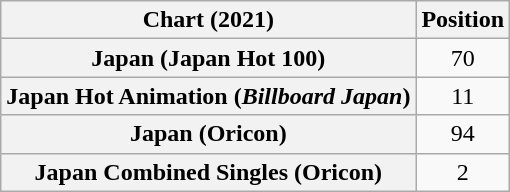<table class="wikitable sortable plainrowheaders" style="text-align:center">
<tr>
<th scope="col">Chart (2021)</th>
<th scope="col">Position</th>
</tr>
<tr>
<th scope="row">Japan (Japan Hot 100)</th>
<td>70</td>
</tr>
<tr>
<th scope="row">Japan Hot Animation (<em>Billboard Japan</em>)</th>
<td>11</td>
</tr>
<tr>
<th scope="row">Japan (Oricon)</th>
<td>94</td>
</tr>
<tr>
<th scope="row">Japan Combined Singles (Oricon)</th>
<td>2</td>
</tr>
</table>
